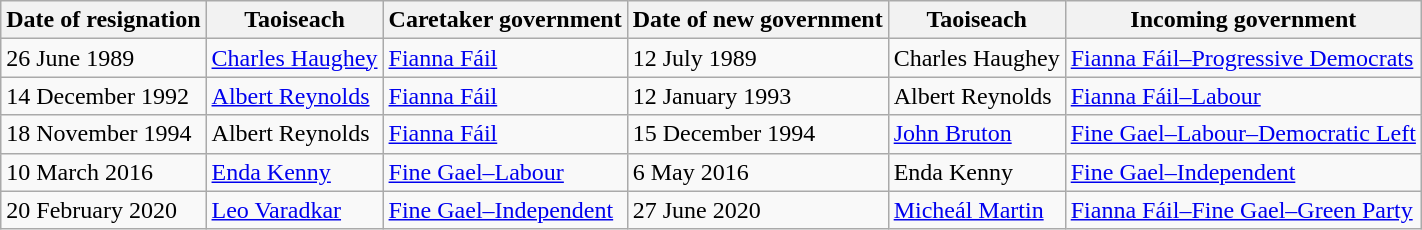<table class=wikitable>
<tr>
<th>Date of resignation</th>
<th>Taoiseach</th>
<th>Caretaker government</th>
<th>Date of new government</th>
<th>Taoiseach</th>
<th>Incoming government</th>
</tr>
<tr>
<td>26 June 1989</td>
<td><a href='#'>Charles Haughey</a></td>
<td><a href='#'>Fianna Fáil</a></td>
<td>12 July 1989</td>
<td>Charles Haughey</td>
<td><a href='#'>Fianna Fáil–Progressive Democrats</a></td>
</tr>
<tr>
<td>14 December 1992</td>
<td><a href='#'>Albert Reynolds</a></td>
<td><a href='#'>Fianna Fáil</a></td>
<td>12 January 1993</td>
<td>Albert Reynolds</td>
<td><a href='#'>Fianna Fáil–Labour</a></td>
</tr>
<tr>
<td>18 November 1994</td>
<td>Albert Reynolds</td>
<td><a href='#'>Fianna Fáil</a></td>
<td>15 December 1994</td>
<td><a href='#'>John Bruton</a></td>
<td><a href='#'>Fine Gael–Labour–Democratic Left</a></td>
</tr>
<tr>
<td>10 March 2016</td>
<td><a href='#'>Enda Kenny</a></td>
<td><a href='#'>Fine Gael–Labour</a></td>
<td>6 May 2016</td>
<td>Enda Kenny</td>
<td><a href='#'>Fine Gael–Independent</a></td>
</tr>
<tr>
<td>20 February 2020</td>
<td><a href='#'>Leo Varadkar</a></td>
<td><a href='#'>Fine Gael–Independent</a></td>
<td>27 June 2020</td>
<td><a href='#'>Micheál Martin</a></td>
<td><a href='#'>Fianna Fáil–Fine Gael–Green Party</a></td>
</tr>
</table>
